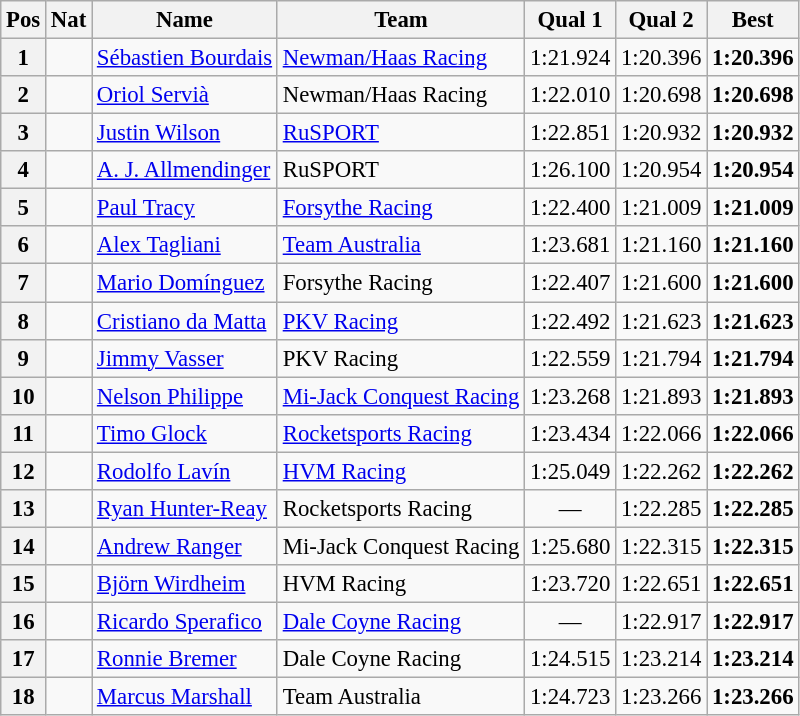<table class="wikitable" style="font-size: 95%;">
<tr>
<th>Pos</th>
<th>Nat</th>
<th>Name</th>
<th>Team</th>
<th>Qual 1</th>
<th>Qual 2</th>
<th>Best</th>
</tr>
<tr>
<th>1</th>
<td></td>
<td><a href='#'>Sébastien Bourdais</a></td>
<td><a href='#'>Newman/Haas Racing</a></td>
<td>1:21.924</td>
<td>1:20.396</td>
<td><strong>1:20.396</strong></td>
</tr>
<tr>
<th>2</th>
<td></td>
<td><a href='#'>Oriol Servià</a></td>
<td>Newman/Haas Racing</td>
<td>1:22.010</td>
<td>1:20.698</td>
<td><strong>1:20.698</strong></td>
</tr>
<tr>
<th>3</th>
<td></td>
<td><a href='#'>Justin Wilson</a></td>
<td><a href='#'>RuSPORT</a></td>
<td>1:22.851</td>
<td>1:20.932</td>
<td><strong>1:20.932</strong></td>
</tr>
<tr>
<th>4</th>
<td></td>
<td><a href='#'>A. J. Allmendinger</a></td>
<td>RuSPORT</td>
<td>1:26.100</td>
<td>1:20.954</td>
<td><strong>1:20.954</strong></td>
</tr>
<tr>
<th>5</th>
<td></td>
<td><a href='#'>Paul Tracy</a></td>
<td><a href='#'>Forsythe Racing</a></td>
<td>1:22.400</td>
<td>1:21.009</td>
<td><strong>1:21.009</strong></td>
</tr>
<tr>
<th>6</th>
<td></td>
<td><a href='#'>Alex Tagliani</a></td>
<td><a href='#'>Team Australia</a></td>
<td>1:23.681</td>
<td>1:21.160</td>
<td><strong>1:21.160</strong></td>
</tr>
<tr>
<th>7</th>
<td></td>
<td><a href='#'>Mario Domínguez</a></td>
<td>Forsythe Racing</td>
<td>1:22.407</td>
<td>1:21.600</td>
<td><strong>1:21.600</strong></td>
</tr>
<tr>
<th>8</th>
<td></td>
<td><a href='#'>Cristiano da Matta</a></td>
<td><a href='#'>PKV Racing</a></td>
<td>1:22.492</td>
<td>1:21.623</td>
<td><strong>1:21.623</strong></td>
</tr>
<tr>
<th>9</th>
<td></td>
<td><a href='#'>Jimmy Vasser</a></td>
<td>PKV Racing</td>
<td>1:22.559</td>
<td>1:21.794</td>
<td><strong>1:21.794</strong></td>
</tr>
<tr>
<th>10</th>
<td></td>
<td><a href='#'>Nelson Philippe</a></td>
<td><a href='#'>Mi-Jack Conquest Racing</a></td>
<td>1:23.268</td>
<td>1:21.893</td>
<td><strong>1:21.893</strong></td>
</tr>
<tr>
<th>11</th>
<td></td>
<td><a href='#'>Timo Glock</a></td>
<td><a href='#'>Rocketsports Racing</a></td>
<td>1:23.434</td>
<td>1:22.066</td>
<td><strong>1:22.066</strong></td>
</tr>
<tr>
<th>12</th>
<td></td>
<td><a href='#'>Rodolfo Lavín</a></td>
<td><a href='#'>HVM Racing</a></td>
<td>1:25.049</td>
<td>1:22.262</td>
<td><strong>1:22.262</strong></td>
</tr>
<tr>
<th>13</th>
<td></td>
<td><a href='#'>Ryan Hunter-Reay</a></td>
<td>Rocketsports Racing</td>
<td align="center">—</td>
<td>1:22.285</td>
<td><strong>1:22.285</strong></td>
</tr>
<tr>
<th>14</th>
<td></td>
<td><a href='#'>Andrew Ranger</a></td>
<td>Mi-Jack Conquest Racing</td>
<td>1:25.680</td>
<td>1:22.315</td>
<td><strong>1:22.315</strong></td>
</tr>
<tr>
<th>15</th>
<td></td>
<td><a href='#'>Björn Wirdheim</a></td>
<td>HVM Racing</td>
<td>1:23.720</td>
<td>1:22.651</td>
<td><strong>1:22.651</strong></td>
</tr>
<tr>
<th>16</th>
<td></td>
<td><a href='#'>Ricardo Sperafico</a></td>
<td><a href='#'>Dale Coyne Racing</a></td>
<td align="center">—</td>
<td>1:22.917</td>
<td><strong>1:22.917</strong></td>
</tr>
<tr>
<th>17</th>
<td></td>
<td><a href='#'>Ronnie Bremer</a></td>
<td>Dale Coyne Racing</td>
<td>1:24.515</td>
<td>1:23.214</td>
<td><strong>1:23.214</strong></td>
</tr>
<tr>
<th>18</th>
<td></td>
<td><a href='#'>Marcus Marshall</a></td>
<td>Team Australia</td>
<td>1:24.723</td>
<td>1:23.266</td>
<td><strong>1:23.266</strong></td>
</tr>
</table>
